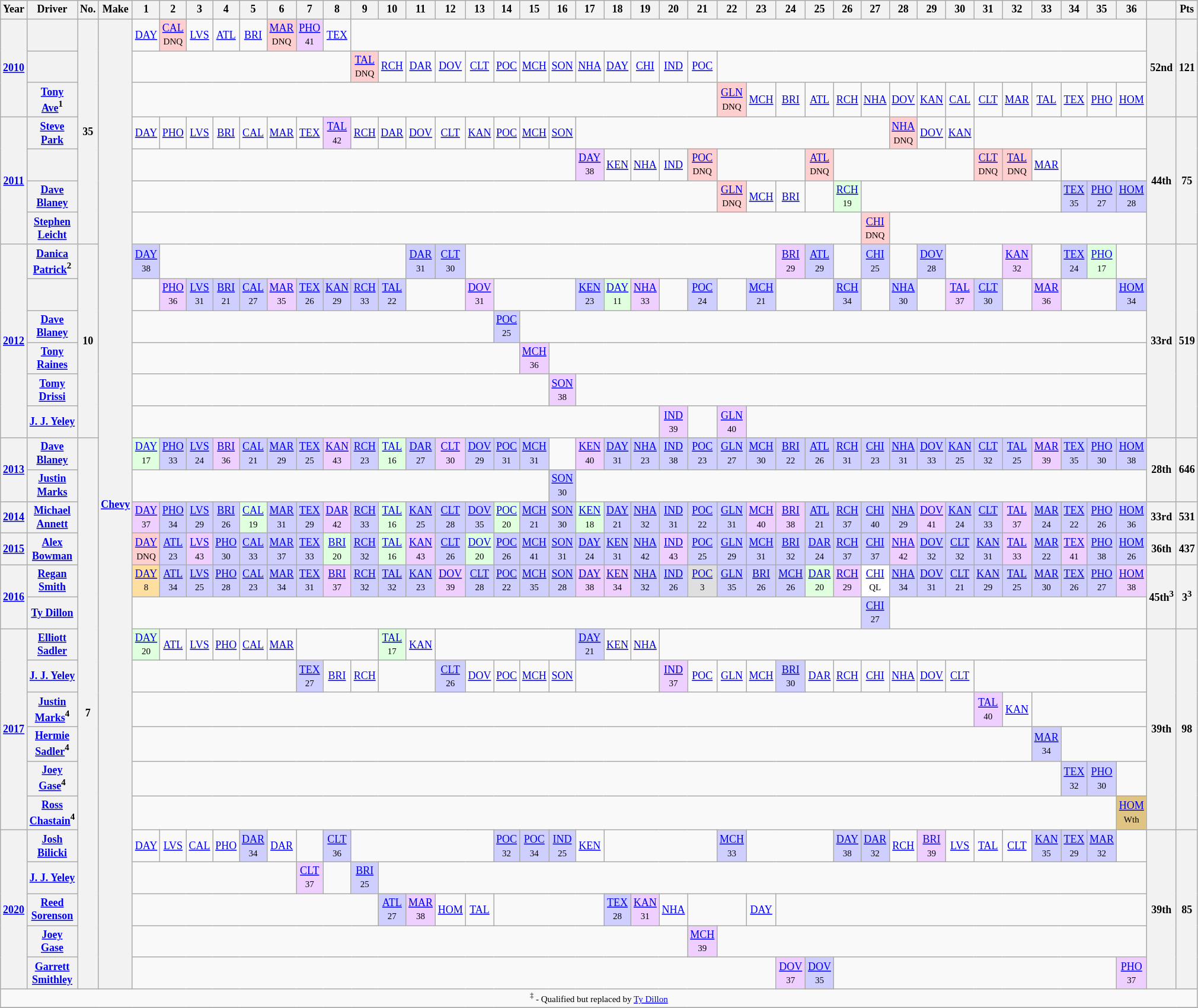<table class="wikitable" style="text-align:center; font-size:75%">
<tr>
<th>Year</th>
<th>Driver</th>
<th>No.</th>
<th>Make</th>
<th>1</th>
<th>2</th>
<th>3</th>
<th>4</th>
<th>5</th>
<th>6</th>
<th>7</th>
<th>8</th>
<th>9</th>
<th>10</th>
<th>11</th>
<th>12</th>
<th>13</th>
<th>14</th>
<th>15</th>
<th>16</th>
<th>17</th>
<th>18</th>
<th>19</th>
<th>20</th>
<th>21</th>
<th>22</th>
<th>23</th>
<th>24</th>
<th>25</th>
<th>26</th>
<th>27</th>
<th>28</th>
<th>29</th>
<th>30</th>
<th>31</th>
<th>32</th>
<th>33</th>
<th>34</th>
<th>35</th>
<th>36</th>
<th></th>
<th>Pts</th>
</tr>
<tr>
<th rowspan=3><a href='#'>2010</a></th>
<th></th>
<th rowspan=7>35</th>
<th rowspan=30><a href='#'>Chevy</a></th>
<td><a href='#'>DAY</a></td>
<td style="background:#FFCFCF;"><a href='#'>CAL</a><br><small>DNQ</small></td>
<td><a href='#'>LVS</a></td>
<td><a href='#'>ATL</a></td>
<td><a href='#'>BRI</a></td>
<td style="background:#FFCFCF;"><a href='#'>MAR</a><br><small>DNQ</small></td>
<td style="background:#EFCFFF;"><a href='#'>PHO</a><br><small>41</small></td>
<td><a href='#'>TEX</a></td>
<td colspan=28></td>
<th rowspan=3>52nd</th>
<th rowspan=3>121</th>
</tr>
<tr>
<th></th>
<td colspan=8></td>
<td style="background:#FFCFCF;"><a href='#'>TAL</a><br><small>DNQ</small></td>
<td><a href='#'>RCH</a></td>
<td><a href='#'>DAR</a></td>
<td><a href='#'>DOV</a></td>
<td><a href='#'>CLT</a></td>
<td><a href='#'>POC</a></td>
<td><a href='#'>MCH</a></td>
<td><a href='#'>SON</a></td>
<td><a href='#'>NHA</a></td>
<td><a href='#'>DAY</a></td>
<td><a href='#'>CHI</a></td>
<td><a href='#'>IND</a></td>
<td><a href='#'>POC</a></td>
<td colspan=15></td>
</tr>
<tr>
<th><a href='#'>Tony Ave</a><sup>1</sup></th>
<td colspan=21></td>
<td style="background:#FFCFCF;"><a href='#'>GLN</a><br><small>DNQ</small></td>
<td><a href='#'>MCH</a></td>
<td><a href='#'>BRI</a></td>
<td><a href='#'>ATL</a></td>
<td><a href='#'>RCH</a></td>
<td><a href='#'>NHA</a></td>
<td><a href='#'>DOV</a></td>
<td><a href='#'>KAN</a></td>
<td><a href='#'>CAL</a></td>
<td><a href='#'>CLT</a></td>
<td><a href='#'>MAR</a></td>
<td><a href='#'>TAL</a></td>
<td><a href='#'>TEX</a></td>
<td><a href='#'>PHO</a></td>
<td><a href='#'>HOM</a></td>
</tr>
<tr>
<th rowspan=4><a href='#'>2011</a></th>
<th><a href='#'>Steve Park</a></th>
<td><a href='#'>DAY</a></td>
<td><a href='#'>PHO</a></td>
<td><a href='#'>LVS</a></td>
<td><a href='#'>BRI</a></td>
<td><a href='#'>CAL</a></td>
<td><a href='#'>MAR</a></td>
<td><a href='#'>TEX</a></td>
<td style="background:#EFCFFF;"><a href='#'>TAL</a><br><small>42</small></td>
<td><a href='#'>RCH</a></td>
<td><a href='#'>DAR</a></td>
<td><a href='#'>DOV</a></td>
<td><a href='#'>CLT</a></td>
<td><a href='#'>KAN</a></td>
<td><a href='#'>POC</a></td>
<td><a href='#'>MCH</a></td>
<td><a href='#'>SON</a></td>
<td colspan=11></td>
<td style="background:#FFCFCF;"><a href='#'>NHA</a><br><small>DNQ</small></td>
<td><a href='#'>DOV</a></td>
<td><a href='#'>KAN</a></td>
<td colspan=6></td>
<th rowspan=4>44th</th>
<th rowspan=4>75</th>
</tr>
<tr>
<th></th>
<td colspan=16></td>
<td style="background:#EFCFFF;"><a href='#'>DAY</a><br><small>38</small></td>
<td><a href='#'>KEN</a></td>
<td><a href='#'>NHA</a></td>
<td><a href='#'>IND</a></td>
<td style="background:#FFCFCF;"><a href='#'>POC</a><br><small>DNQ</small></td>
<td colspan=3></td>
<td style="background:#FFCFCF;"><a href='#'>ATL</a><br><small>DNQ</small></td>
<td colspan=5></td>
<td style="background:#FFCFCF;"><a href='#'>CLT</a><br><small>DNQ</small></td>
<td style="background:#FFCFCF;"><a href='#'>TAL</a><br><small>DNQ</small></td>
<td><a href='#'>MAR</a></td>
<td colspan=3></td>
</tr>
<tr>
<th><a href='#'>Dave Blaney</a></th>
<td colspan=21></td>
<td style="background:#FFCFCF;"><a href='#'>GLN</a><br><small>DNQ</small></td>
<td><a href='#'>MCH</a></td>
<td><a href='#'>BRI</a></td>
<td></td>
<td style="background:#DFFFDF;"><a href='#'>RCH</a><br><small>19</small></td>
<td colspan=7></td>
<td style="background:#CFCFFF;"><a href='#'>TEX</a><br><small>35</small></td>
<td style="background:#CFCFFF;"><a href='#'>PHO</a><br><small>27</small></td>
<td style="background:#CFCFFF;"><a href='#'>HOM</a><br><small>28</small></td>
</tr>
<tr>
<th><a href='#'>Stephen Leicht</a></th>
<td colspan=26></td>
<td style="background:#FFCFCF;"><a href='#'>CHI</a><br><small>DNQ</small></td>
<td colspan=9></td>
</tr>
<tr>
<th rowspan=6><a href='#'>2012</a></th>
<th><a href='#'>Danica Patrick</a><sup>2</sup></th>
<th rowspan=6>10</th>
<td style="background:#CFCFFF;"><a href='#'>DAY</a><br><small>38</small></td>
<td colspan=9></td>
<td style="background:#CFCFFF;"><a href='#'>DAR</a><br><small>31</small></td>
<td style="background:#CFCFFF;"><a href='#'>CLT</a><br><small>30</small></td>
<td colspan=11></td>
<td style="background:#EFCFFF;"><a href='#'>BRI</a><br><small>29</small></td>
<td style="background:#CFCFFF;"><a href='#'>ATL</a><br><small>29</small></td>
<td></td>
<td style="background:#CFCFFF;"><a href='#'>CHI</a><br><small>25</small></td>
<td></td>
<td style="background:#CFCFFF;"><a href='#'>DOV</a><br><small>28</small></td>
<td colspan=2></td>
<td style="background:#EFCFFF;"><a href='#'>KAN</a><br><small>32</small></td>
<td></td>
<td style="background:#CFCFFF;"><a href='#'>TEX</a><br><small>24</small></td>
<td style="background:#DFFFDF;"><a href='#'>PHO</a><br><small>17</small></td>
<td></td>
<th rowspan=6>33rd</th>
<th rowspan=6>519</th>
</tr>
<tr>
<th></th>
<td></td>
<td style="background:#EFCFFF;"><a href='#'>PHO</a><br><small>36</small></td>
<td style="background:#CFCFFF;"><a href='#'>LVS</a><br><small>31</small></td>
<td style="background:#CFCFFF;"><a href='#'>BRI</a><br><small>21</small></td>
<td style="background:#CFCFFF;"><a href='#'>CAL</a><br><small>27</small></td>
<td style="background:#EFCFFF;"><a href='#'>MAR</a><br><small>35</small></td>
<td style="background:#CFCFFF;"><a href='#'>TEX</a><br><small>26</small></td>
<td style="background:#CFCFFF;"><a href='#'>KAN</a><br><small>29</small></td>
<td style="background:#CFCFFF;"><a href='#'>RCH</a><br><small>33</small></td>
<td style="background:#CFCFFF;"><a href='#'>TAL</a><br><small>22</small></td>
<td colspan=2></td>
<td style="background:#EFCFFF;"><a href='#'>DOV</a><br><small>31</small></td>
<td colspan=3></td>
<td style="background:#CFCFFF;"><a href='#'>KEN</a><br><small>23</small></td>
<td style="background:#DFFFDF;"><a href='#'>DAY</a><br><small>11</small></td>
<td style="background:#EFCFFF;"><a href='#'>NHA</a><br><small>33</small></td>
<td></td>
<td style="background:#CFCFFF;"><a href='#'>POC</a><br><small>24</small></td>
<td></td>
<td style="background:#CFCFFF;"><a href='#'>MCH</a><br><small>21</small></td>
<td colspan=2></td>
<td style="background:#CFCFFF;"><a href='#'>RCH</a><br><small>34</small></td>
<td></td>
<td style="background:#CFCFFF;"><a href='#'>NHA</a><br><small>30</small></td>
<td></td>
<td style="background:#EFCFFF;"><a href='#'>TAL</a><br><small>37</small></td>
<td style="background:#CFCFFF;"><a href='#'>CLT</a><br><small>30</small></td>
<td></td>
<td style="background:#EFCFFF;"><a href='#'>MAR</a><br><small>36</small></td>
<td colspan=2></td>
<td style="background:#CFCFFF;"><a href='#'>HOM</a><br><small>34</small></td>
</tr>
<tr>
<th><a href='#'>Dave Blaney</a></th>
<td colspan=13></td>
<td style="background:#CFCFFF;"><a href='#'>POC</a><br><small>25</small></td>
<td colspan=22></td>
</tr>
<tr>
<th><a href='#'>Tony Raines</a></th>
<td colspan=14></td>
<td style="background:#EFCFFF;"><a href='#'>MCH</a><br><small>36</small></td>
<td colspan=21></td>
</tr>
<tr>
<th><a href='#'>Tomy Drissi</a></th>
<td colspan=15></td>
<td style="background:#EFCFFF;"><a href='#'>SON</a><br><small>38</small></td>
<td colspan=20></td>
</tr>
<tr>
<th><a href='#'>J. J. Yeley</a></th>
<td colspan=19></td>
<td style="background:#EFCFFF;"><a href='#'>IND</a><br><small>39</small></td>
<td></td>
<td style="background:#EFCFFF;"><a href='#'>GLN</a><br><small>40</small></td>
<td colspan=14></td>
</tr>
<tr>
<th rowspan=2><a href='#'>2013</a></th>
<th><a href='#'>Dave Blaney</a></th>
<th rowspan=17>7</th>
<td style="background:#DFFFDF;"><a href='#'>DAY</a><br><small>17</small></td>
<td style="background:#CFCFFF;"><a href='#'>PHO</a><br><small>33</small></td>
<td style="background:#CFCFFF;"><a href='#'>LVS</a><br><small>24</small></td>
<td style="background:#EFCFFF;"><a href='#'>BRI</a><br><small>36</small></td>
<td style="background:#CFCFFF;"><a href='#'>CAL</a><br><small>21</small></td>
<td style="background:#CFCFFF;"><a href='#'>MAR</a><br><small>29</small></td>
<td style="background:#CFCFFF;"><a href='#'>TEX</a><br><small>25</small></td>
<td style="background:#EFCFFF;"><a href='#'>KAN</a><br><small>43</small></td>
<td style="background:#CFCFFF;"><a href='#'>RCH</a><br><small>23</small></td>
<td style="background:#DFFFDF;"><a href='#'>TAL</a><br><small>16</small></td>
<td style="background:#CFCFFF;"><a href='#'>DAR</a><br><small>27</small></td>
<td style="background:#EFCFFF;"><a href='#'>CLT</a><br><small>30</small></td>
<td style="background:#CFCFFF;"><a href='#'>DOV</a><br><small>29</small></td>
<td style="background:#CFCFFF;"><a href='#'>POC</a><br><small>31</small></td>
<td style="background:#CFCFFF;"><a href='#'>MCH</a><br><small>31</small></td>
<td></td>
<td style="background:#EFCFFF;"><a href='#'>KEN</a><br><small>40</small></td>
<td style="background:#CFCFFF;"><a href='#'>DAY</a><br><small>31</small></td>
<td style="background:#CFCFFF;"><a href='#'>NHA</a><br><small>23</small></td>
<td style="background:#CFCFFF;"><a href='#'>IND</a><br><small>38</small></td>
<td style="background:#CFCFFF;"><a href='#'>POC</a><br><small>23</small></td>
<td style="background:#CFCFFF;"><a href='#'>GLN</a><br><small>27</small></td>
<td style="background:#CFCFFF;"><a href='#'>MCH</a><br><small>30</small></td>
<td style="background:#CFCFFF;"><a href='#'>BRI</a><br><small>22</small></td>
<td style="background:#CFCFFF;"><a href='#'>ATL</a><br><small>26</small></td>
<td style="background:#CFCFFF;"><a href='#'>RCH</a><br><small>31</small></td>
<td style="background:#CFCFFF;"><a href='#'>CHI</a><br><small>23</small></td>
<td style="background:#CFCFFF;"><a href='#'>NHA</a><br><small>31</small></td>
<td style="background:#CFCFFF;"><a href='#'>DOV</a><br><small>33</small></td>
<td style="background:#CFCFFF;"><a href='#'>KAN</a><br><small>25</small></td>
<td style="background:#CFCFFF;"><a href='#'>CLT</a><br><small>32</small></td>
<td style="background:#CFCFFF;"><a href='#'>TAL</a><br><small>25</small></td>
<td style="background:#EFCFFF;"><a href='#'>MAR</a><br><small>39</small></td>
<td style="background:#CFCFFF;"><a href='#'>TEX</a><br><small>35</small></td>
<td style="background:#CFCFFF;"><a href='#'>PHO</a><br><small>30</small></td>
<td style="background:#CFCFFF;"><a href='#'>HOM</a><br><small>38</small></td>
<th rowspan=2>28th</th>
<th rowspan=2>646</th>
</tr>
<tr>
<th><a href='#'>Justin Marks</a></th>
<td colspan=15></td>
<td style="background:#CFCFFF;"><a href='#'>SON</a><br><small>30</small></td>
<td colspan=20></td>
</tr>
<tr>
<th><a href='#'>2014</a></th>
<th><a href='#'>Michael Annett</a></th>
<td style="background:#EFCFFF;"><a href='#'>DAY</a><br><small>37</small></td>
<td style="background:#CFCFFF;"><a href='#'>PHO</a><br><small>34</small></td>
<td style="background:#CFCFFF;"><a href='#'>LVS</a><br><small>29</small></td>
<td style="background:#CFCFFF;"><a href='#'>BRI</a><br><small>26</small></td>
<td style="background:#DFFFDF;"><a href='#'>CAL</a><br><small>19</small></td>
<td style="background:#CFCFFF;"><a href='#'>MAR</a><br><small>31</small></td>
<td style="background:#CFCFFF;"><a href='#'>TEX</a><br><small>29</small></td>
<td style="background:#EFCFFF;"><a href='#'>DAR</a><br><small>42</small></td>
<td style="background:#CFCFFF;"><a href='#'>RCH</a><br><small>33</small></td>
<td style="background:#DFFFDF;"><a href='#'>TAL</a><br><small>16</small></td>
<td style="background:#CFCFFF;"><a href='#'>KAN</a><br><small>25</small></td>
<td style="background:#CFCFFF;"><a href='#'>CLT</a><br><small>28</small></td>
<td style="background:#CFCFFF;"><a href='#'>DOV</a><br><small>35</small></td>
<td style="background:#DFFFDF;"><a href='#'>POC</a><br><small>20</small></td>
<td style="background:#CFCFFF;"><a href='#'>MCH</a><br><small>21</small></td>
<td style="background:#CFCFFF;"><a href='#'>SON</a><br><small>30</small></td>
<td style="background:#DFFFDF;"><a href='#'>KEN</a><br><small>18</small></td>
<td style="background:#CFCFFF;"><a href='#'>DAY</a><br><small>21</small></td>
<td style="background:#CFCFFF;"><a href='#'>NHA</a><br><small>32</small></td>
<td style="background:#CFCFFF;"><a href='#'>IND</a><br><small>31</small></td>
<td style="background:#CFCFFF;"><a href='#'>POC</a><br><small>22</small></td>
<td style="background:#CFCFFF;"><a href='#'>GLN</a><br><small>31</small></td>
<td style="background:#EFCFFF;"><a href='#'>MCH</a><br><small>40</small></td>
<td style="background:#EFCFFF;"><a href='#'>BRI</a><br><small>38</small></td>
<td style="background:#CFCFFF;"><a href='#'>ATL</a><br><small>21</small></td>
<td style="background:#CFCFFF;"><a href='#'>RCH</a><br><small>37</small></td>
<td style="background:#CFCFFF;"><a href='#'>CHI</a><br><small>40</small></td>
<td style="background:#CFCFFF;"><a href='#'>NHA</a><br><small>29</small></td>
<td style="background:#EFCFFF;"><a href='#'>DOV</a><br><small>41</small></td>
<td style="background:#CFCFFF;"><a href='#'>KAN</a><br><small>24</small></td>
<td style="background:#CFCFFF;"><a href='#'>CLT</a><br><small>33</small></td>
<td style="background:#EFCFFF;"><a href='#'>TAL</a><br><small>37</small></td>
<td style="background:#CFCFFF;"><a href='#'>MAR</a><br><small>24</small></td>
<td style="background:#CFCFFF;"><a href='#'>TEX</a><br><small>22</small></td>
<td style="background:#CFCFFF;"><a href='#'>PHO</a><br><small>26</small></td>
<td style="background:#CFCFFF;"><a href='#'>HOM</a><br><small>36</small></td>
<th>33rd</th>
<th>531</th>
</tr>
<tr>
<th><a href='#'>2015</a></th>
<th><a href='#'>Alex Bowman</a></th>
<td style="background:#FFCFCF;"><a href='#'>DAY</a><br><small>DNQ</small></td>
<td style="background:#CFCFFF;"><a href='#'>ATL</a><br><small>23</small></td>
<td style="background:#EFCFFF;"><a href='#'>LVS</a><br><small>43</small></td>
<td style="background:#CFCFFF;"><a href='#'>PHO</a><br><small>30</small></td>
<td style="background:#CFCFFF;"><a href='#'>CAL</a><br><small>33</small></td>
<td style="background:#CFCFFF;"><a href='#'>MAR</a><br><small>37</small></td>
<td style="background:#CFCFFF;"><a href='#'>TEX</a><br><small>33</small></td>
<td style="background:#DFFFDF;"><a href='#'>BRI</a><br><small>20</small></td>
<td style="background:#CFCFFF;"><a href='#'>RCH</a><br><small>32</small></td>
<td style="background:#DFFFDF;"><a href='#'>TAL</a><br><small>16</small></td>
<td style="background:#EFCFFF;"><a href='#'>KAN</a><br><small>43</small></td>
<td style="background:#CFCFFF;"><a href='#'>CLT</a><br><small>26</small></td>
<td style="background:#DFFFDF;"><a href='#'>DOV</a><br><small>20</small></td>
<td style="background:#CFCFFF;"><a href='#'>POC</a><br><small>26</small></td>
<td style="background:#CFCFFF;"><a href='#'>MCH</a><br><small>41</small></td>
<td style="background:#CFCFFF;"><a href='#'>SON</a><br><small>31</small></td>
<td style="background:#CFCFFF;"><a href='#'>DAY</a><br><small>24</small></td>
<td style="background:#CFCFFF;"><a href='#'>KEN</a><br><small>31</small></td>
<td style="background:#CFCFFF;"><a href='#'>NHA</a><br><small>42</small></td>
<td style="background:#EFCFFF;"><a href='#'>IND</a><br><small>43</small></td>
<td style="background:#CFCFFF;"><a href='#'>POC</a><br><small>25</small></td>
<td style="background:#CFCFFF;"><a href='#'>GLN</a><br><small>29</small></td>
<td style="background:#CFCFFF;"><a href='#'>MCH</a><br><small>31</small></td>
<td style="background:#CFCFFF;"><a href='#'>BRI</a><br><small>32</small></td>
<td style="background:#CFCFFF;"><a href='#'>DAR</a><br><small>24</small></td>
<td style="background:#CFCFFF;"><a href='#'>RCH</a><br><small>37</small></td>
<td style="background:#CFCFFF;"><a href='#'>CHI</a><br><small>37</small></td>
<td style="background:#EFCFFF;"><a href='#'>NHA</a><br><small>42</small></td>
<td style="background:#CFCFFF;"><a href='#'>DOV</a><br><small>32</small></td>
<td style="background:#CFCFFF;"><a href='#'>CLT</a><br><small>32</small></td>
<td style="background:#CFCFFF;"><a href='#'>KAN</a><br><small>31</small></td>
<td style="background:#EFCFFF;"><a href='#'>TAL</a><br><small>33</small></td>
<td style="background:#CFCFFF;"><a href='#'>MAR</a><br><small>22</small></td>
<td style="background:#EFCFFF;"><a href='#'>TEX</a><br><small>41</small></td>
<td style="background:#CFCFFF;"><a href='#'>PHO</a><br><small>38</small></td>
<td style="background:#CFCFFF;"><a href='#'>HOM</a><br><small>26</small></td>
<th>36th</th>
<th>437</th>
</tr>
<tr>
<th rowspan=2><a href='#'>2016</a></th>
<th><a href='#'>Regan Smith</a></th>
<td style="background:#FFDF9F;"><a href='#'>DAY</a><br><small>8</small></td>
<td style="background:#CFCFFF;"><a href='#'>ATL</a><br><small>34</small></td>
<td style="background:#CFCFFF;"><a href='#'>LVS</a><br><small>25</small></td>
<td style="background:#CFCFFF;"><a href='#'>PHO</a><br><small>28</small></td>
<td style="background:#CFCFFF;"><a href='#'>CAL</a><br><small>23</small></td>
<td style="background:#CFCFFF;"><a href='#'>MAR</a><br><small>34</small></td>
<td style="background:#CFCFFF;"><a href='#'>TEX</a><br><small>31</small></td>
<td style="background:#EFCFFF;"><a href='#'>BRI</a><br><small>37</small></td>
<td style="background:#CFCFFF;"><a href='#'>RCH</a><br><small>32</small></td>
<td style="background:#CFCFFF;"><a href='#'>TAL</a><br><small>32</small></td>
<td style="background:#CFCFFF;"><a href='#'>KAN</a><br><small>23</small></td>
<td style="background:#EFCFFF;"><a href='#'>DOV</a><br><small>39</small></td>
<td style="background:#CFCFFF;"><a href='#'>CLT</a><br><small>28</small></td>
<td style="background:#CFCFFF;"><a href='#'>POC</a><br><small>22</small></td>
<td style="background:#CFCFFF;"><a href='#'>MCH</a><br><small>35</small></td>
<td style="background:#CFCFFF;"><a href='#'>SON</a><br><small>28</small></td>
<td style="background:#EFCFFF;"><a href='#'>DAY</a><br><small>38</small></td>
<td style="background:#EFCFFF;"><a href='#'>KEN</a><br><small>34</small></td>
<td style="background:#CFCFFF;"><a href='#'>NHA</a><br><small>32</small></td>
<td style="background:#CFCFFF;"><a href='#'>IND</a><br><small>26</small></td>
<td style="background:#DFDFDF;"><a href='#'>POC</a><br><small>3</small></td>
<td style="background:#CFCFFF;"><a href='#'>GLN</a><br><small>35</small></td>
<td style="background:#CFCFFF;"><a href='#'>BRI</a><br><small>26</small></td>
<td style="background:#CFCFFF;"><a href='#'>MCH</a><br><small>26</small></td>
<td style="background:#DFFFDF;"><a href='#'>DAR</a><br><small>20</small></td>
<td style="background:#EFCFFF;"><a href='#'>RCH</a><br><small>29</small></td>
<td style="background:#FFFFFF;"><a href='#'>CHI</a><br><small>QL</small></td>
<td style="background:#CFCFFF;"><a href='#'>NHA</a><br><small>34</small></td>
<td style="background:#CFCFFF;"><a href='#'>DOV</a><br><small>31</small></td>
<td style="background:#CFCFFF;"><a href='#'>CLT</a><br><small>21</small></td>
<td style="background:#CFCFFF;"><a href='#'>KAN</a><br><small>29</small></td>
<td style="background:#CFCFFF;"><a href='#'>TAL</a><br><small>25</small></td>
<td style="background:#CFCFFF;"><a href='#'>MAR</a><br><small>30</small></td>
<td style="background:#CFCFFF;"><a href='#'>TEX</a><br><small>26</small></td>
<td style="background:#CFCFFF;"><a href='#'>PHO</a><br><small>27</small></td>
<td style="background:#EFCFFF;"><a href='#'>HOM</a><br><small>38</small></td>
<th rowspan=2>45th<sup>3</sup></th>
<th rowspan=2>3<sup>3</sup></th>
</tr>
<tr>
<th><a href='#'>Ty Dillon</a></th>
<td colspan=26></td>
<td style="background:#CFCFFF;"><a href='#'>CHI</a><br><small>27</small></td>
<td colspan=9></td>
</tr>
<tr>
<th rowspan=6><a href='#'>2017</a></th>
<th><a href='#'>Elliott Sadler</a></th>
<td style="background:#DFFFDF;"><a href='#'>DAY</a><br><small>20</small></td>
<td><a href='#'>ATL</a></td>
<td><a href='#'>LVS</a></td>
<td><a href='#'>PHO</a></td>
<td><a href='#'>CAL</a></td>
<td><a href='#'>MAR</a></td>
<td colspan=3></td>
<td style="background:#DFFFDF;"><a href='#'>TAL</a><br><small>17</small></td>
<td><a href='#'>KAN</a></td>
<td colspan=5></td>
<td style="background:#CFCFFF;"><a href='#'>DAY</a><br><small>21</small></td>
<td><a href='#'>KEN</a></td>
<td><a href='#'>NHA</a></td>
<td colspan=17></td>
<th rowspan=6>39th</th>
<th rowspan=6>98</th>
</tr>
<tr>
<th><a href='#'>J. J. Yeley</a></th>
<td colspan=6></td>
<td style="background:#CFCFFF;"><a href='#'>TEX</a><br><small>27</small></td>
<td><a href='#'>BRI</a></td>
<td><a href='#'>RCH</a></td>
<td colspan=2></td>
<td style="background:#CFCFFF;"><a href='#'>CLT</a><br><small>26</small></td>
<td><a href='#'>DOV</a></td>
<td><a href='#'>POC</a></td>
<td><a href='#'>MCH</a></td>
<td><a href='#'>SON</a></td>
<td colspan=3></td>
<td style="background:#EFCFFF;"><a href='#'>IND</a><br><small>37</small></td>
<td><a href='#'>POC</a></td>
<td><a href='#'>GLN</a></td>
<td><a href='#'>MCH</a></td>
<td style="background:#CFCFFF;"><a href='#'>BRI</a><br><small>30</small></td>
<td><a href='#'>DAR</a></td>
<td><a href='#'>RCH</a></td>
<td><a href='#'>CHI</a></td>
<td><a href='#'>NHA</a></td>
<td><a href='#'>DOV</a></td>
<td><a href='#'>CLT</a></td>
<td colspan=6></td>
</tr>
<tr>
<th><a href='#'>Justin Marks</a><sup>4</sup></th>
<td colspan=30></td>
<td style="background:#EFCFFF;"><a href='#'>TAL</a><br><small>40</small></td>
<td><a href='#'>KAN</a></td>
<td colspan=4></td>
</tr>
<tr>
<th><a href='#'>Hermie Sadler</a><sup>4</sup></th>
<td colspan=32></td>
<td style="background:#CFCFFF;"><a href='#'>MAR</a><br><small>34</small></td>
<td colspan=3></td>
</tr>
<tr>
<th><a href='#'>Joey Gase</a><sup>4</sup></th>
<td colspan=33></td>
<td style="background:#CFCFFF;"><a href='#'>TEX</a><br><small>32</small></td>
<td style="background:#CFCFFF;"><a href='#'>PHO</a><br><small>30</small></td>
</tr>
<tr>
<th><a href='#'>Ross Chastain</a><sup>4</sup></th>
<td colspan=35></td>
<td style="background:#DFC484;"><a href='#'>HOM</a><br><small>Wth</small></td>
</tr>
<tr>
<th rowspan=5><a href='#'>2020</a></th>
<th><a href='#'>Josh Bilicki</a></th>
<td><a href='#'>DAY</a></td>
<td><a href='#'>LVS</a></td>
<td><a href='#'>CAL</a></td>
<td><a href='#'>PHO</a></td>
<td style="background:#CFCFFF;"><a href='#'>DAR</a><br><small>34</small></td>
<td><a href='#'>DAR</a></td>
<td colspan=1></td>
<td style="background:#CFCFFF;"><a href='#'>CLT</a><br><small>36</small></td>
<td colspan=5></td>
<td style="background:#CFCFFF;"><a href='#'>POC</a><br><small>32</small></td>
<td style="background:#CFCFFF;"><a href='#'>POC</a><br><small>34</small></td>
<td style="background:#CFCFFF;"><a href='#'>IND</a><br><small>25</small></td>
<td><a href='#'>KEN</a></td>
<td colspan=4></td>
<td style="background:#CFCFFF;"><a href='#'>MCH</a><br><small>33</small></td>
<td colspan=3></td>
<td style="background:#CFCFFF;"><a href='#'>DAY</a><br><small>38</small></td>
<td style="background:#CFCFFF;"><a href='#'>DAR</a><br><small>32</small></td>
<td><a href='#'>RCH</a></td>
<td style="background:#EFCFFF;"><a href='#'>BRI</a><br><small>39</small></td>
<td><a href='#'>LVS</a></td>
<td><a href='#'>TAL</a></td>
<td><a href='#'>CLT</a></td>
<td style="background:#CFCFFF;"><a href='#'>KAN</a><br><small>35</small></td>
<td style="background:#CFCFFF;"><a href='#'>TEX</a><br><small>29</small></td>
<td style="background:#CFCFFF;"><a href='#'>MAR</a><br><small>32</small></td>
<td></td>
<th rowspan=5>39th</th>
<th rowspan=5>85</th>
</tr>
<tr>
<th><a href='#'>J. J. Yeley</a></th>
<td colspan=6></td>
<td style="background:#EFCFFF;"><a href='#'>CLT</a><br><small>37</small></td>
<td colspan= 1></td>
<td style="background:#CFCFFF;"><a href='#'>BRI</a><br><small>25</small></td>
<td colspan=27></td>
</tr>
<tr>
<th><a href='#'>Reed Sorenson</a></th>
<td colspan=9></td>
<td style="background:#CFCFFF;"><a href='#'>ATL</a><br><small>27</small></td>
<td style="background:#EFCFFF;"><a href='#'>MAR</a><br><small>38</small></td>
<td><a href='#'>HOM</a></td>
<td><a href='#'>TAL</a></td>
<td colspan=4></td>
<td style="background:#CFCFFF;"><a href='#'>TEX</a><br><small>28</small></td>
<td style="background:#EFCFFF;"><a href='#'>KAN</a><br><small>31</small></td>
<td><a href='#'>NHA</a></td>
<td colspan=2></td>
<td><a href='#'>DAY</a></td>
<td colspan=13></td>
</tr>
<tr>
<th><a href='#'>Joey Gase</a></th>
<td colspan=20></td>
<td style="background:#EFCFFF;"><a href='#'>MCH</a><br><small>39</small></td>
<td colspan=15></td>
</tr>
<tr>
<th><a href='#'>Garrett Smithley</a></th>
<td colspan=23></td>
<td style="background:#EFCFFF;"><a href='#'>DOV</a><br><small>37</small></td>
<td style="background:#CFCFFF;"><a href='#'>DOV</a><br><small>35</small></td>
<td colspan=10></td>
<td style="background:#EFCFFF;"><a href='#'>PHO</a><br><small>37</small></td>
</tr>
<tr>
<td colspan=42><small><sup>‡</sup> - Qualified but replaced by <a href='#'>Ty Dillon</a></small></td>
</tr>
<tr>
</tr>
</table>
